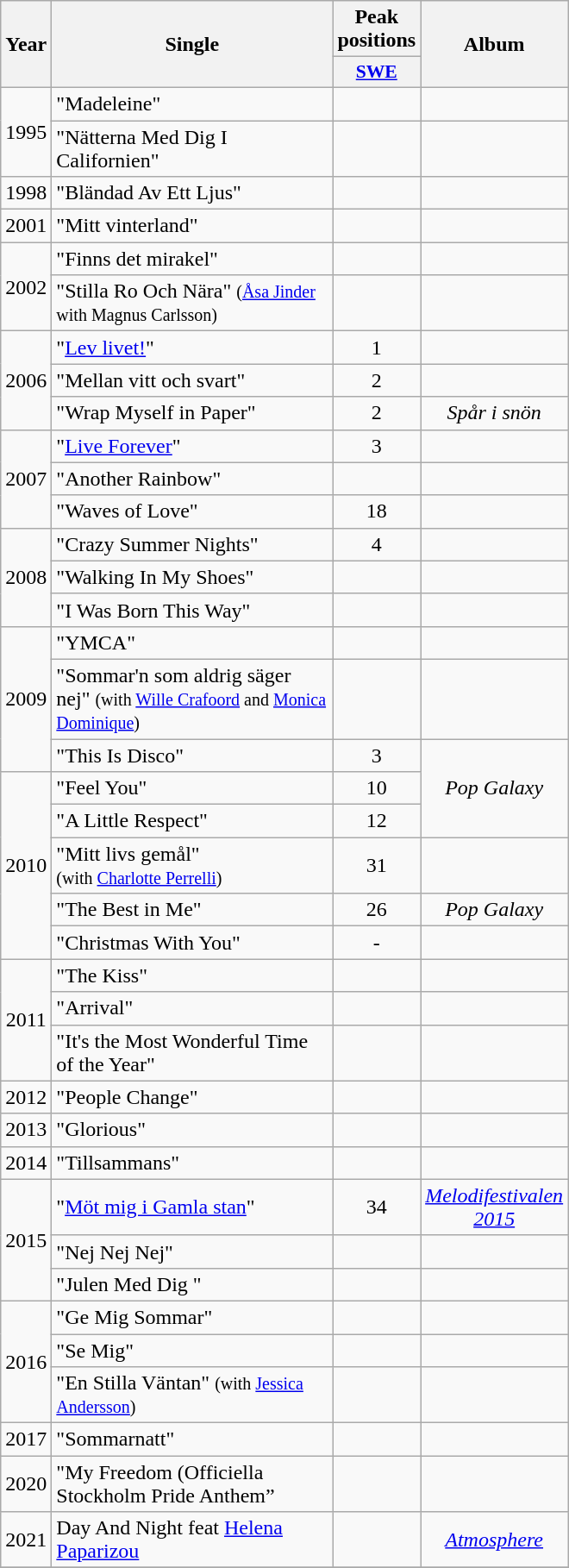<table class="wikitable">
<tr>
<th align="center" rowspan="2" width="10">Year</th>
<th align="center" rowspan="2" width="210">Single</th>
<th align="center" colspan="1" width="20">Peak positions</th>
<th align="center" rowspan="2" width="100">Album</th>
</tr>
<tr>
<th scope="col" style="width:3em;font-size:90%;"><a href='#'>SWE</a><br></th>
</tr>
<tr>
<td style="text-align:center;" rowspan=2>1995</td>
<td>"Madeleine"</td>
<td style="text-align:center;"></td>
<td style="text-align:center;"></td>
</tr>
<tr>
<td>"Nätterna Med Dig I Californien"</td>
<td style="text-align:center;"></td>
<td style="text-align:center;"></td>
</tr>
<tr>
<td style="text-align:center;" rowspan=1>1998</td>
<td>"Bländad Av Ett Ljus"</td>
<td style="text-align:center;"></td>
<td style="text-align:center;"></td>
</tr>
<tr>
<td style="text-align:center;" rowspan=1>2001</td>
<td>"Mitt vinterland"</td>
<td style="text-align:center;"></td>
<td style="text-align:center;"></td>
</tr>
<tr>
<td style="text-align:center;" rowspan=2>2002</td>
<td>"Finns det mirakel"</td>
<td style="text-align:center;"></td>
<td style="text-align:center;"></td>
</tr>
<tr>
<td>"Stilla Ro Och Nära" <small>(<a href='#'>Åsa Jinder</a> with Magnus Carlsson) </small></td>
<td style="text-align:center;"></td>
<td style="text-align:center;"></td>
</tr>
<tr>
<td style="text-align:center;" rowspan=3>2006</td>
<td>"<a href='#'>Lev livet!</a>"</td>
<td style="text-align:center;">1</td>
<td style="text-align:center;"></td>
</tr>
<tr>
<td>"Mellan vitt och svart"</td>
<td style="text-align:center;">2</td>
<td style="text-align:center;"></td>
</tr>
<tr>
<td>"Wrap Myself in Paper"</td>
<td style="text-align:center;">2</td>
<td style="text-align:center;"><em>Spår i snön</em></td>
</tr>
<tr>
<td style="text-align:center;" rowspan=3>2007</td>
<td>"<a href='#'>Live Forever</a>"</td>
<td style="text-align:center;">3</td>
<td style="text-align:center;"></td>
</tr>
<tr>
<td>"Another Rainbow"</td>
<td style="text-align:center;"></td>
<td style="text-align:center;"></td>
</tr>
<tr>
<td>"Waves of Love"</td>
<td style="text-align:center;">18</td>
<td style="text-align:center;"></td>
</tr>
<tr>
<td style="text-align:center;" rowspan=3>2008</td>
<td>"Crazy Summer Nights"</td>
<td style="text-align:center;">4</td>
<td style="text-align:center;"></td>
</tr>
<tr>
<td>"Walking In My Shoes"</td>
<td style="text-align:center;"></td>
<td style="text-align:center;"></td>
</tr>
<tr>
<td>"I Was Born This Way"</td>
<td style="text-align:center;"></td>
<td style="text-align:center;"></td>
</tr>
<tr>
<td style="text-align:center;" rowspan=3>2009</td>
<td>"YMCA"</td>
<td style="text-align:center;"></td>
<td style="text-align:center;"></td>
</tr>
<tr>
<td>"Sommar'n som aldrig säger nej" <small> (with <a href='#'>Wille Crafoord</a> and <a href='#'>Monica Dominique</a>)</small></td>
<td style="text-align:center;"></td>
<td style="text-align:center;"></td>
</tr>
<tr>
<td>"This Is Disco"</td>
<td style="text-align:center;">3</td>
<td style="text-align:center;" rowspan=3><em>Pop Galaxy</em></td>
</tr>
<tr>
<td style="text-align:center;" rowspan=5>2010</td>
<td>"Feel You"</td>
<td style="text-align:center;">10</td>
</tr>
<tr>
<td>"A Little Respect"</td>
<td style="text-align:center;">12</td>
</tr>
<tr>
<td>"Mitt livs gemål" <br><small>(with <a href='#'>Charlotte Perrelli</a>)</small></td>
<td style="text-align:center;">31</td>
<td style="text-align:center;"></td>
</tr>
<tr>
<td>"The Best in Me"</td>
<td style="text-align:center;">26</td>
<td style="text-align:center;"><em>Pop Galaxy</em></td>
</tr>
<tr>
<td>"Christmas With You"</td>
<td style="text-align:center;">-</td>
<td style="text-align:center;"></td>
</tr>
<tr>
<td style="text-align:center;" rowspan=3>2011</td>
<td>"The Kiss"</td>
<td style="text-align:center;"></td>
<td style="text-align:center;"></td>
</tr>
<tr>
<td>"Arrival"</td>
<td style="text-align:center;"></td>
<td style="text-align:center;"></td>
</tr>
<tr>
<td>"It's the Most Wonderful Time of the Year"</td>
<td style="text-align:center;"></td>
<td style="text-align:center;"></td>
</tr>
<tr>
<td style="text-align:center;" rowspan=1>2012</td>
<td>"People Change"</td>
<td style="text-align:center;"></td>
<td style="text-align:center;"></td>
</tr>
<tr>
<td style="text-align:center;" rowspan=1>2013</td>
<td>"Glorious"</td>
<td style="text-align:center;"></td>
<td style="text-align:center;"></td>
</tr>
<tr>
<td style="text-align:center;" rowspan=1>2014</td>
<td>"Tillsammans"</td>
<td style="text-align:center;"></td>
<td style="text-align:center;"></td>
</tr>
<tr>
<td style="text-align:center;" rowspan=3>2015</td>
<td>"<a href='#'>Möt mig i Gamla stan</a>"</td>
<td style="text-align:center;">34</td>
<td style="text-align:center;"><em><a href='#'>Melodifestivalen 2015</a></em></td>
</tr>
<tr>
<td>"Nej Nej Nej"</td>
<td style="text-align:center;"></td>
<td style="text-align:center;"></td>
</tr>
<tr>
<td>"Julen Med Dig "</td>
<td style="text-align:center;"></td>
<td style="text-align:center;"></td>
</tr>
<tr>
<td style="text-align:center;" rowspan=3>2016</td>
<td>"Ge Mig Sommar"</td>
<td style="text-align:center;"></td>
<td style="text-align:center;"></td>
</tr>
<tr>
<td>"Se Mig"</td>
<td style="text-align:center;"></td>
<td style="text-align:center;"></td>
</tr>
<tr>
<td>"En Stilla Väntan" <small> (with <a href='#'>Jessica Andersson</a>) </small></td>
<td style="text-align:center;"></td>
<td style="text-align:center;"></td>
</tr>
<tr>
<td style="text-align:center;" rowspan=1>2017</td>
<td>"Sommarnatt"</td>
<td style="text-align:center;"></td>
<td style="text-align:center;"></td>
</tr>
<tr>
<td style="text-align:center;" rowspan=1>2020</td>
<td>"My Freedom (Officiella Stockholm Pride Anthem”</td>
<td style="text-align:center;"></td>
<td style="text-align:center;"></td>
</tr>
<tr>
<td style="text-align:center;" rowspan=1>2021</td>
<td>Day And Night feat <a href='#'>Helena Paparizou</a></td>
<td style="text-align:center;"></td>
<td style="text-align:center;"><em><a href='#'>Atmosphere</a></em></td>
</tr>
<tr>
</tr>
</table>
